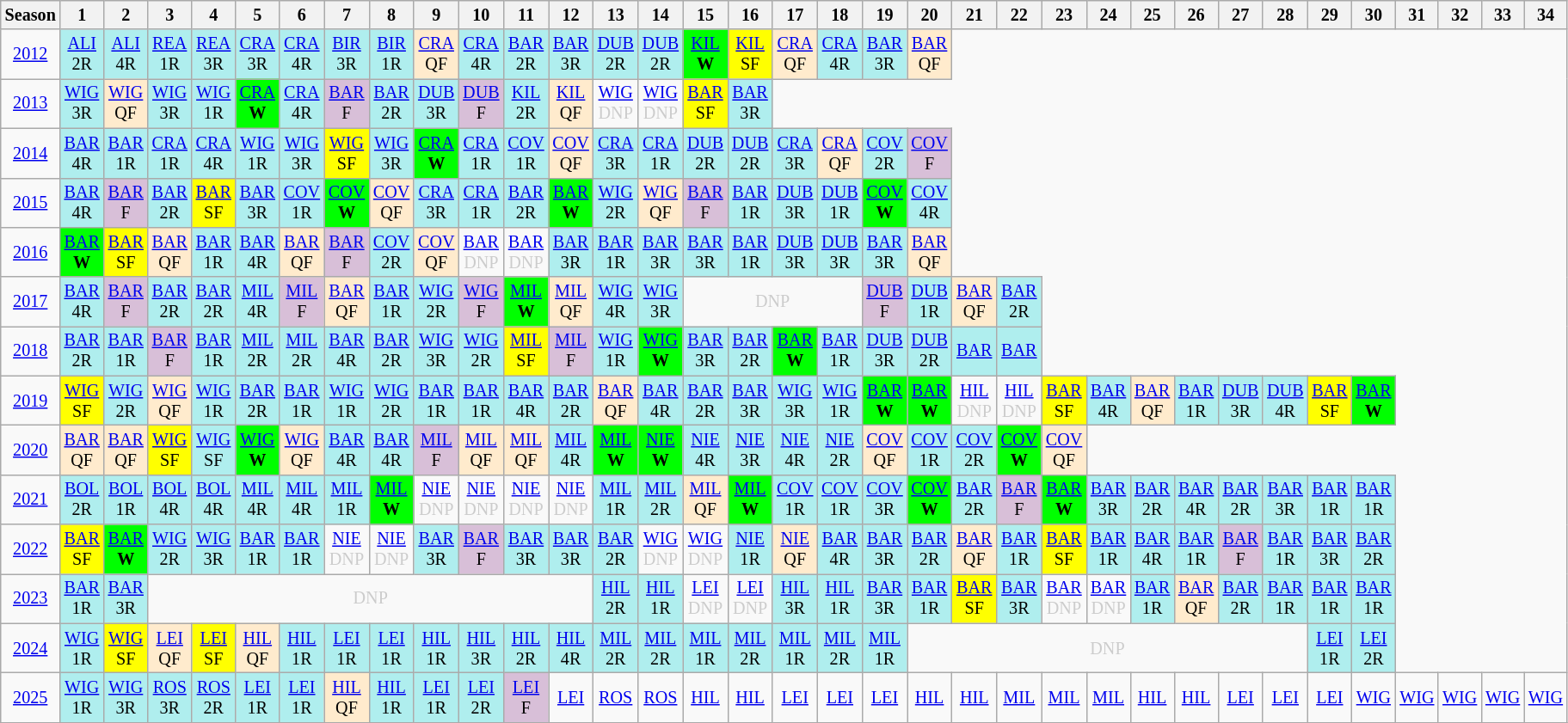<table class="wikitable" style="width:28%; margin:0; font-size:84%">
<tr>
<th>Season</th>
<th>1</th>
<th>2</th>
<th>3</th>
<th>4</th>
<th>5</th>
<th>6</th>
<th>7</th>
<th>8</th>
<th>9</th>
<th>10</th>
<th>11</th>
<th>12</th>
<th>13</th>
<th>14</th>
<th>15</th>
<th>16</th>
<th>17</th>
<th>18</th>
<th>19</th>
<th>20</th>
<th>21</th>
<th>22</th>
<th>23</th>
<th>24</th>
<th>25</th>
<th>26</th>
<th>27</th>
<th>28</th>
<th>29</th>
<th>30</th>
<th>31</th>
<th>32</th>
<th>33</th>
<th>34</th>
</tr>
<tr>
<td style="text-align:center;"background:#efefef;"><a href='#'>2012</a></td>
<td style="text-align:center; background:#afeeee"><a href='#'>ALI</a><br>2R</td>
<td style="text-align:center; background:#afeeee"><a href='#'>ALI</a><br>4R</td>
<td style="text-align:center; background:#afeeee;"><a href='#'>REA</a><br>1R</td>
<td style="text-align:center; background:#afeeee;"><a href='#'>REA</a><br>3R</td>
<td style="text-align:center; background:#afeeee;"><a href='#'>CRA</a><br>3R</td>
<td style="text-align:center; background:#afeeee;"><a href='#'>CRA</a><br>4R</td>
<td style="text-align:center; background:#afeeee;"><a href='#'>BIR</a><br>3R</td>
<td style="text-align:center; background:#afeeee;"><a href='#'>BIR</a><br>1R</td>
<td style="text-align:center; background:#ffebcd;"><a href='#'>CRA</a><br>QF</td>
<td style="text-align:center; background:#afeeee;"><a href='#'>CRA</a><br>4R</td>
<td style="text-align:center; background:#afeeee;"><a href='#'>BAR</a><br>2R</td>
<td style="text-align:center; background:#afeeee;"><a href='#'>BAR</a><br>3R</td>
<td style="text-align:center; background:#afeeee;"><a href='#'>DUB</a><br>2R</td>
<td style="text-align:center; background:#afeeee;"><a href='#'>DUB</a><br>2R</td>
<td style="text-align:center; background:lime;"><a href='#'>KIL</a><br><strong>W</strong></td>
<td style="text-align:center; background:yellow;"><a href='#'>KIL</a><br>SF</td>
<td style="text-align:center; background:#ffebcd;"><a href='#'>CRA</a><br>QF</td>
<td style="text-align:center; background:#afeeee;"><a href='#'>CRA</a><br>4R</td>
<td style="text-align:center; background:#afeeee;"><a href='#'>BAR</a><br>3R</td>
<td style="text-align:center; background:#ffebcd;"><a href='#'>BAR</a><br>QF</td>
</tr>
<tr>
<td style="text-align:center;"background:#efefef;"><a href='#'>2013</a></td>
<td style="text-align:center; background:#afeeee;"><a href='#'>WIG</a><br>3R</td>
<td style="text-align:center; background:#ffebcd;"><a href='#'>WIG</a><br>QF</td>
<td style="text-align:center; background:#afeeee;"><a href='#'>WIG</a><br>3R</td>
<td style="text-align:center; background:#afeeee;"><a href='#'>WIG</a><br>1R</td>
<td style="text-align:center; background:lime;"><a href='#'>CRA</a><br><strong>W</strong></td>
<td style="text-align:center; background:#afeeee;"><a href='#'>CRA</a><br>4R</td>
<td style="text-align:center; background:thistle;"><a href='#'>BAR</a><br>F</td>
<td style="text-align:center; background:#afeeee;"><a href='#'>BAR</a><br>2R</td>
<td style="text-align:center; background:#afeeee;"><a href='#'>DUB</a><br>3R</td>
<td style="text-align:center; background:thistle;"><a href='#'>DUB</a><br>F</td>
<td style="text-align:center; background:#afeeee;"><a href='#'>KIL</a><br>2R</td>
<td style="text-align:center; background:#ffebcd;"><a href='#'>KIL</a><br>QF</td>
<td style="text-align:center; color:#ccc;"><a href='#'>WIG</a><br>DNP</td>
<td style="text-align:center; color:#ccc"><a href='#'>WIG</a><br>DNP</td>
<td style="text-align:center; background:yellow;"><a href='#'>BAR</a><br>SF</td>
<td style="text-align:center; background:#afeeee;"><a href='#'>BAR</a><br>3R</td>
</tr>
<tr>
<td style="text-align:center;"background:#efefef;"><a href='#'>2014</a></td>
<td style="text-align:center; background:#afeeee"><a href='#'>BAR</a><br>4R</td>
<td style="text-align:center; background:#afeeee;"><a href='#'>BAR</a><br>1R</td>
<td style="text-align:center; background:#afeeee;"><a href='#'>CRA</a><br>1R</td>
<td style="text-align:center; background:#afeeee;"><a href='#'>CRA</a><br>4R</td>
<td style="text-align:center; background:#afeeee;"><a href='#'>WIG</a><br>1R</td>
<td style="text-align:center; background:#afeeee;"><a href='#'>WIG</a><br>3R</td>
<td style="text-align:center; background:yellow;"><a href='#'>WIG</a><br>SF</td>
<td style="text-align:center; background:#afeeee"><a href='#'>WIG</a><br>3R</td>
<td style="text-align:center; background:lime;"><a href='#'>CRA</a><br><strong>W</strong></td>
<td style="text-align:center; background:#afeeee;"><a href='#'>CRA</a><br>1R</td>
<td style="text-align:center; background:#afeeee;"><a href='#'>COV</a><br>1R</td>
<td style="text-align:center; background:#ffebcd;"><a href='#'>COV</a><br>QF</td>
<td style="text-align:center; background:#afeeee;"><a href='#'>CRA</a><br>3R</td>
<td style="text-align:center; background:#afeeee;"><a href='#'>CRA</a><br>1R</td>
<td style="text-align:center; background:#afeeee"><a href='#'>DUB</a><br>2R</td>
<td style="text-align:center; background:#afeeee;"><a href='#'>DUB</a><br>2R</td>
<td style="text-align:center; background:#afeeee;"><a href='#'>CRA</a><br>3R</td>
<td style="text-align:center; background:#ffebcd;"><a href='#'>CRA</a><br>QF</td>
<td style="text-align:center; background:#afeeee;"><a href='#'>COV</a><br>2R</td>
<td style="text-align:center; background:thistle;"><a href='#'>COV</a><br>F</td>
</tr>
<tr>
<td style="text-align:center;"background:#efefef;"><a href='#'>2015</a></td>
<td style="text-align:center; background:#afeeee;"><a href='#'>BAR</a><br>4R</td>
<td style="text-align:center; background:thistle;"><a href='#'>BAR</a><br>F</td>
<td style="text-align:center; background:#afeeee;"><a href='#'>BAR</a><br>2R</td>
<td style="text-align:center; background:yellow;"><a href='#'>BAR</a><br>SF</td>
<td style="text-align:center; background:#afeeee;"><a href='#'>BAR</a><br>3R</td>
<td style="text-align:center; background:#afeeee;"><a href='#'>COV</a><br>1R</td>
<td style="text-align:center; background:lime;"><a href='#'>COV</a><br><strong>W</strong></td>
<td style="text-align:center; background:#ffebcd;"><a href='#'>COV</a><br>QF</td>
<td style="text-align:center; background:#afeeee;"><a href='#'>CRA</a><br>3R</td>
<td style="text-align:center; background:#afeeee"><a href='#'>CRA</a><br>1R</td>
<td style="text-align:center; background:#afeeee;"><a href='#'>BAR</a><br>2R</td>
<td style="text-align:center; background:lime;"><a href='#'>BAR</a><br><strong>W</strong></td>
<td style="text-align:center; background:#afeeee;"><a href='#'>WIG</a><br>2R</td>
<td style="text-align:center; background:#ffebcd;"><a href='#'>WIG</a><br>QF</td>
<td style="text-align:center; background:thistle;"><a href='#'>BAR</a><br>F</td>
<td style="text-align:center; background:#afeeee;"><a href='#'>BAR</a><br>1R</td>
<td style="text-align:center; background:#afeeee;"><a href='#'>DUB</a><br>3R</td>
<td style="text-align:center; background:#afeeee;"><a href='#'>DUB</a><br>1R</td>
<td style="text-align:center; background:lime;"><a href='#'>COV</a><br><strong>W</strong></td>
<td style="text-align:center; background:#afeeee;"><a href='#'>COV</a><br>4R</td>
</tr>
<tr>
<td style="text-align:center;"background:#efefef;"><a href='#'>2016</a></td>
<td style="text-align:center; background:lime;"><a href='#'>BAR</a><br><strong>W</strong></td>
<td style="text-align:center; background:yellow;"><a href='#'>BAR</a><br>SF</td>
<td style="text-align:center; background:#ffebcd;"><a href='#'>BAR</a><br>QF</td>
<td style="text-align:center; background:#afeeee;"><a href='#'>BAR</a><br>1R</td>
<td style="text-align:center; background:#afeeee;"><a href='#'>BAR</a><br>4R</td>
<td style="text-align:center; background:#ffebcd;"><a href='#'>BAR</a><br>QF</td>
<td style="text-align:center; background:thistle;"><a href='#'>BAR</a><br>F</td>
<td style="text-align:center; background:#afeeee;"><a href='#'>COV</a><br>2R</td>
<td style="text-align:center; background:#ffebcd;"><a href='#'>COV</a><br>QF</td>
<td style="text-align:center; color:#ccc;"><a href='#'>BAR</a><br>DNP</td>
<td style="text-align:center; color:#ccc;"><a href='#'>BAR</a><br>DNP</td>
<td style="text-align:center; background:#afeeee;"><a href='#'>BAR</a><br>3R</td>
<td style="text-align:center; background:#afeeee;"><a href='#'>BAR</a><br>1R</td>
<td style="text-align:center; background:#afeeee;"><a href='#'>BAR</a><br>3R</td>
<td style="text-align:center; background:#afeeee;"><a href='#'>BAR</a><br>3R</td>
<td style="text-align:center; background:#afeeee;"><a href='#'>BAR</a><br>1R</td>
<td style="text-align:center; background:#afeeee;"><a href='#'>DUB</a><br>3R</td>
<td style="text-align:center; background:#afeeee;"><a href='#'>DUB</a><br>3R</td>
<td style="text-align:center; background:#afeeee;"><a href='#'>BAR</a><br>3R</td>
<td style="text-align:center; background:#ffebcd;"><a href='#'>BAR</a><br>QF</td>
</tr>
<tr>
<td style="text-align:center;"background:#efefef;"><a href='#'>2017</a></td>
<td style="text-align:center; background:#afeeee;"><a href='#'>BAR</a><br>4R</td>
<td style="text-align:center; background:thistle;"><a href='#'>BAR</a><br>F</td>
<td style="text-align:center; background:#afeeee;"><a href='#'>BAR</a><br>2R</td>
<td style="text-align:center; background:#afeeee;"><a href='#'>BAR</a><br>2R</td>
<td style="text-align:center; background:#afeeee;"><a href='#'>MIL</a><br>4R</td>
<td style="text-align:center; background:thistle;"><a href='#'>MIL</a><br>F</td>
<td style="text-align:center; background:#ffebcd;"><a href='#'>BAR</a><br>QF</td>
<td style="text-align:center; background:#afeeee;"><a href='#'>BAR</a><br>1R</td>
<td style="text-align:center; background:#afeeee;"><a href='#'>WIG</a><br>2R</td>
<td style="text-align:center; background:thistle;"><a href='#'>WIG</a><br>F</td>
<td style="text-align:center; background:lime;"><a href='#'>MIL</a><br><strong>W</strong></td>
<td style="text-align:center; background:#ffebcd;"><a href='#'>MIL</a><br>QF</td>
<td style="text-align:center; background:#afeeee;"><a href='#'>WIG</a><br>4R</td>
<td style="text-align:center; background:#afeeee;"><a href='#'>WIG</a><br>3R</td>
<td style="text-align:center; color:#ccc;" colspan=4>DNP</td>
<td style="text-align:center; background:thistle;"><a href='#'>DUB</a><br>F</td>
<td style="text-align:center; background:#afeeee;"><a href='#'>DUB</a><br>1R</td>
<td style="text-align:center; background:#ffebcd;"><a href='#'>BAR</a><br>QF</td>
<td style="text-align:center; background:#afeeee;"><a href='#'>BAR</a><br>2R</td>
</tr>
<tr>
<td style="text-align:center;"background:#efefef;"><a href='#'>2018</a></td>
<td style="text-align:center; background:#afeeee;"><a href='#'>BAR</a><br>2R</td>
<td style="text-align:center; background:#afeeee;"><a href='#'>BAR</a><br>1R</td>
<td style="text-align:center; background:thistle;"><a href='#'>BAR</a><br>F</td>
<td style="text-align:center; background:#afeeee;"><a href='#'>BAR</a><br>1R</td>
<td style="text-align:center; background:#afeeee;"><a href='#'>MIL</a><br>2R</td>
<td style="text-align:center; background:#afeeee;"><a href='#'>MIL</a><br>2R</td>
<td style="text-align:center; background:#afeeee;"><a href='#'>BAR</a><br>4R</td>
<td style="text-align:center; background:#afeeee;"><a href='#'>BAR</a><br>2R</td>
<td style="text-align:center; background:#afeeee;"><a href='#'>WIG</a><br>3R</td>
<td style="text-align:center; background:#afeeee;"><a href='#'>WIG</a><br>2R</td>
<td style="text-align:center; background:yellow;"><a href='#'>MIL</a><br>SF</td>
<td style="text-align:center; background:thistle;"><a href='#'>MIL</a><br>F</td>
<td style="text-align:center; background:#afeeee;"><a href='#'>WIG</a><br>1R</td>
<td style="text-align:center; background:lime;"><a href='#'>WIG</a><br><strong>W</strong></td>
<td style="text-align:center; background:#afeeee;"><a href='#'>BAR</a><br>3R</td>
<td style="text-align:center; background:#afeeee;"><a href='#'>BAR</a><br>2R</td>
<td style="text-align:center; background:lime;"><a href='#'>BAR</a><br><strong>W</strong></td>
<td style="text-align:center; background:#afeeee;"><a href='#'>BAR</a><br>1R</td>
<td style="text-align:center; background:#afeeee;"><a href='#'>DUB</a><br>3R</td>
<td style="text-align:center; background:#afeeee;"><a href='#'>DUB</a><br>2R</td>
<td style="text-align:center; background:#afeeee;"><a href='#'>BAR</a><br></td>
<td style="text-align:center; background:#afeeee;"><a href='#'>BAR</a><br></td>
</tr>
<tr>
<td style="text-align:center;"background:#efefef;"><a href='#'>2019</a></td>
<td style="text-align:center; background:yellow;"><a href='#'>WIG</a><br>SF</td>
<td style="text-align:center; background:#afeeee;"><a href='#'>WIG</a><br>2R</td>
<td style="text-align:center; background:#ffebcd;"><a href='#'>WIG</a><br>QF</td>
<td style="text-align:center; background:#afeeee;"><a href='#'>WIG</a><br>1R</td>
<td style="text-align:center; background:#afeeee;"><a href='#'>BAR</a><br>2R</td>
<td style="text-align:center; background:#afeeee;"><a href='#'>BAR</a><br>1R</td>
<td style="text-align:center; background:#afeeee;"><a href='#'>WIG</a><br>1R</td>
<td style="text-align:center; background:#afeeee;"><a href='#'>WIG</a><br>2R</td>
<td style="text-align:center; background:#afeeee;"><a href='#'>BAR</a><br>1R</td>
<td style="text-align:center; background:#afeeee;"><a href='#'>BAR</a><br>1R</td>
<td style="text-align:center; background:#afeeee;"><a href='#'>BAR</a><br>4R</td>
<td style="text-align:center; background:#afeeee;"><a href='#'>BAR</a><br>2R</td>
<td style="text-align:center; background:#ffebcd;"><a href='#'>BAR</a><br>QF</td>
<td style="text-align:center; background:#afeeee;"><a href='#'>BAR</a><br>4R</td>
<td style="text-align:center; background:#afeeee;"><a href='#'>BAR</a><br>2R</td>
<td style="text-align:center; background:#afeeee;"><a href='#'>BAR</a><br>3R</td>
<td style="text-align:center; background:#afeeee;"><a href='#'>WIG</a><br>3R</td>
<td style="text-align:center; background:#afeeee;"><a href='#'>WIG</a><br>1R</td>
<td style="text-align:center; background:lime;"><a href='#'>BAR</a><br><strong>W</strong></td>
<td style="text-align:center; background:lime;"><a href='#'>BAR</a><br><strong>W</strong></td>
<td style="text-align:center; color:#ccc;"><a href='#'>HIL</a><br>DNP</td>
<td style="text-align:center; color:#ccc;"><a href='#'>HIL</a><br>DNP</td>
<td style="text-align:center; background:yellow;"><a href='#'>BAR</a><br>SF</td>
<td style="text-align:center; background:#afeeee;"><a href='#'>BAR</a><br>4R</td>
<td style="text-align:center; background:#ffebcd;"><a href='#'>BAR</a><br>QF</td>
<td style="text-align:center; background:#afeeee;"><a href='#'>BAR</a><br>1R</td>
<td style="text-align:center; background:#afeeee;"><a href='#'>DUB</a><br>3R</td>
<td style="text-align:center; background:#afeeee;"><a href='#'>DUB</a><br>4R</td>
<td style="text-align:center; background:yellow;"><a href='#'>BAR</a><br>SF</td>
<td style="text-align:center; background:lime;"><a href='#'>BAR</a><br><strong>W</strong></td>
</tr>
<tr>
<td style="text-align:center;"background:#efefef;"><a href='#'>2020</a></td>
<td style="text-align:center; background:#ffebcd;"><a href='#'>BAR</a><br>QF</td>
<td style="text-align:center; background:#ffebcd;"><a href='#'>BAR</a><br>QF</td>
<td style="text-align:center; background:yellow;"><a href='#'>WIG</a><br>SF</td>
<td style="text-align:center; background:#afeeee;"><a href='#'>WIG</a><br>SF</td>
<td style="text-align:center; background:lime;"><a href='#'>WIG</a><br><strong>W</strong></td>
<td style="text-align:center; background:#ffebcd;"><a href='#'>WIG</a><br>QF</td>
<td style="text-align:center; background:#afeeee;"><a href='#'>BAR</a><br>4R</td>
<td style="text-align:center; background:#afeeee;"><a href='#'>BAR</a><br>4R</td>
<td style="text-align:center; background:thistle;"><a href='#'>MIL</a><br>F</td>
<td style="text-align:center; background:#ffebcd;"><a href='#'>MIL</a><br>QF</td>
<td style="text-align:center; background:#ffebcd;"><a href='#'>MIL</a><br>QF</td>
<td style="text-align:center; background:#afeeee;"><a href='#'>MIL</a><br>4R</td>
<td style="text-align:center; background:lime;"><a href='#'>MIL</a><br><strong>W</strong></td>
<td style="text-align:center; background:lime;"><a href='#'>NIE</a><br><strong>W</strong></td>
<td style="text-align:center; background:#afeeee;"><a href='#'>NIE</a><br>4R</td>
<td style="text-align:center; background:#afeeee;"><a href='#'>NIE</a><br>3R</td>
<td style="text-align:center; background:#afeeee;"><a href='#'>NIE</a><br>4R</td>
<td style="text-align:center; background:#afeeee;"><a href='#'>NIE</a><br>2R</td>
<td style="text-align:center; background:#ffebcd;"><a href='#'>COV</a><br>QF</td>
<td style="text-align:center; background:#afeeee;"><a href='#'>COV</a><br>1R</td>
<td style="text-align:center; background:#afeeee;"><a href='#'>COV</a><br>2R</td>
<td style="text-align:center; background:lime;"><a href='#'>COV</a><br><strong>W</strong></td>
<td style="text-align:center; background:#ffebcd;"><a href='#'>COV</a><br>QF</td>
</tr>
<tr>
<td style="text-align:center; "background:#efefef;"><a href='#'>2021</a></td>
<td style="text-align:center; background:#afeeee;"><a href='#'>BOL</a><br>2R</td>
<td style="text-align:center; background:#afeeee;"><a href='#'>BOL</a><br>1R</td>
<td style="text-align:center; background:#afeeee;"><a href='#'>BOL</a><br>4R</td>
<td style="text-align:center; background:#afeeee;"><a href='#'>BOL</a><br>4R</td>
<td style="text-align:center; background:#afeeee;"><a href='#'>MIL</a><br>4R</td>
<td style="text-align:center; background:#afeeee;"><a href='#'>MIL</a><br>4R</td>
<td style="text-align:center; background:#afeeee;"><a href='#'>MIL</a><br>1R</td>
<td style="text-align:center; background:lime;"><a href='#'>MIL</a><br><strong>W</strong></td>
<td style="text-align:center; color:#ccc;"><a href='#'>NIE</a><br>DNP</td>
<td style="text-align:center; color:#ccc;"><a href='#'>NIE</a><br>DNP</td>
<td style="text-align:center; color:#ccc;"><a href='#'>NIE</a><br>DNP</td>
<td style="text-align:center; color:#ccc;"><a href='#'>NIE</a><br>DNP</td>
<td style="text-align:center; background:#afeeee;"><a href='#'>MIL</a><br>1R</td>
<td style="text-align:center; background:#afeeee;"><a href='#'>MIL</a><br>2R</td>
<td style="text-align:center; background:#ffebcd;"><a href='#'>MIL</a><br>QF</td>
<td style="text-align:center; background:lime;"><a href='#'>MIL</a><br><strong>W</strong></td>
<td style="text-align:center; background:#afeeee;"><a href='#'>COV</a><br>1R</td>
<td style="text-align:center; background:#afeeee;"><a href='#'>COV</a><br>1R</td>
<td style="text-align:center; background:#afeeee;"><a href='#'>COV</a><br>3R</td>
<td style="text-align:center; background:lime;"><a href='#'>COV</a><br><strong>W</strong></td>
<td style="text-align:center; background:#afeeee;"><a href='#'>BAR</a><br>2R</td>
<td style="text-align:center; background:thistle;"><a href='#'>BAR</a><br>F</td>
<td style="text-align:center; background:lime;"><a href='#'>BAR</a><br><strong>W</strong></td>
<td style="text-align:center; background:#afeeee;"><a href='#'>BAR</a><br>3R</td>
<td style="text-align:center; background:#afeeee;"><a href='#'>BAR</a><br>2R</td>
<td style="text-align:center; background:#afeeee;"><a href='#'>BAR</a><br>4R</td>
<td style="text-align:center; background:#afeeee;"><a href='#'>BAR</a><br>2R</td>
<td style="text-align:center; background:#afeeee;"><a href='#'>BAR</a><br>3R</td>
<td style="text-align:center; background:#afeeee;"><a href='#'>BAR</a><br>1R</td>
<td style="text-align:center; background:#afeeee;"><a href='#'>BAR</a><br>1R</td>
</tr>
<tr>
<td style="text-align:center;"background:#efefef;"><a href='#'>2022</a></td>
<td style="text-align:center; background:yellow;"><a href='#'>BAR</a><br>SF</td>
<td style="text-align:center; background:lime;"><a href='#'>BAR</a><br><strong>W</strong></td>
<td style="text-align:center; background:#afeeee;"><a href='#'>WIG</a><br>2R</td>
<td style="text-align:center; background:#afeeee;"><a href='#'>WIG</a><br>3R</td>
<td style="text-align:center; background:#afeeee;"><a href='#'>BAR</a><br>1R</td>
<td style="text-align:center; background:#afeeee;"><a href='#'>BAR</a><br>1R</td>
<td style="text-align:center; color:#ccc;"><a href='#'>NIE</a><br>DNP</td>
<td style="text-align:center; color:#ccc;"><a href='#'>NIE</a><br>DNP</td>
<td style="text-align:center; background:#afeeee;"><a href='#'>BAR</a><br>3R</td>
<td style="text-align:center; background:thistle;"><a href='#'>BAR</a><br>F</td>
<td style="text-align:center; background:#afeeee;"><a href='#'>BAR</a><br>3R</td>
<td style="text-align:center; background:#afeeee;"><a href='#'>BAR</a><br>3R</td>
<td style="text-align:center; background:#afeeee;"><a href='#'>BAR</a><br>2R</td>
<td style="text-align:center; color:#ccc;"><a href='#'>WIG</a><br>DNP</td>
<td style="text-align:center; color:#ccc;"><a href='#'>WIG</a><br>DNP</td>
<td style="text-align:center; background:#afeeee;"><a href='#'>NIE</a><br>1R</td>
<td style="text-align:center; background:#ffebcd;"><a href='#'>NIE</a><br>QF</td>
<td style="text-align:center; background:#afeeee;"><a href='#'>BAR</a><br>4R</td>
<td style="text-align:center; background:#afeeee;"><a href='#'>BAR</a><br>3R</td>
<td style="text-align:center; background:#afeeee;"><a href='#'>BAR</a><br>2R</td>
<td style="text-align:center; background:#ffebcd;"><a href='#'>BAR</a><br>QF</td>
<td style="text-align:center; background:#afeeee;"><a href='#'>BAR</a><br>1R</td>
<td style="text-align:center; background:yellow;"><a href='#'>BAR</a><br>SF</td>
<td style="text-align:center; background:#afeeee;"><a href='#'>BAR</a><br>1R</td>
<td style="text-align:center; background:#afeeee;"><a href='#'>BAR</a><br>4R</td>
<td style="text-align:center; background:#afeeee;"><a href='#'>BAR</a><br>1R</td>
<td style="text-align:center; background:thistle;"><a href='#'>BAR</a><br>F</td>
<td style="text-align:center; background:#afeeee;"><a href='#'>BAR</a><br>1R</td>
<td style="text-align:center; background:#afeeee;"><a href='#'>BAR</a><br>3R</td>
<td style="text-align:center; background:#afeeee;"><a href='#'>BAR</a><br>2R</td>
</tr>
<tr>
<td style="text-align:center;"background:#efefef;"><a href='#'>2023</a></td>
<td style="text-align:center; background:#afeeee;"><a href='#'>BAR</a><br>1R</td>
<td style="text-align:center; background:#afeeee;"><a href='#'>BAR</a><br>3R</td>
<td style="text-align:center; color:#ccc;" colspan=10>DNP</td>
<td style="text-align:center; background:#afeeee;"><a href='#'>HIL</a><br>2R</td>
<td style="text-align:center; background:#afeeee;"><a href='#'>HIL</a><br>1R</td>
<td style="text-align:center; color:#ccc;"><a href='#'>LEI</a><br>DNP</td>
<td style="text-align:center; color:#ccc;"><a href='#'>LEI</a><br>DNP</td>
<td style="text-align:center; background:#afeeee;"><a href='#'>HIL</a><br>3R</td>
<td style="text-align:center; background:#afeeee;"><a href='#'>HIL</a><br>1R</td>
<td style="text-align:center; background:#afeeee;"><a href='#'>BAR</a><br>3R</td>
<td style="text-align:center; background:#afeeee;"><a href='#'>BAR</a><br>1R</td>
<td style="text-align:center; background:yellow;"><a href='#'>BAR</a><br>SF</td>
<td style="text-align:center; background:#afeeee;"><a href='#'>BAR</a><br>3R</td>
<td style="text-align:center; color:#ccc;"><a href='#'>BAR</a><br>DNP</td>
<td style="text-align:center; color:#ccc;"><a href='#'>BAR</a><br>DNP</td>
<td style="text-align:center; background:#afeeee;"><a href='#'>BAR</a><br>1R</td>
<td style="text-align:center; background:#ffebcd;"><a href='#'>BAR</a><br>QF</td>
<td style="text-align:center; background:#afeeee;"><a href='#'>BAR</a><br>2R</td>
<td style="text-align:center; background:#afeeee;"><a href='#'>BAR</a><br>1R</td>
<td style="text-align:center; background:#afeeee;"><a href='#'>BAR</a><br>1R</td>
<td style="text-align:center; background:#afeeee;"><a href='#'>BAR</a><br>1R</td>
</tr>
<tr>
<td style="text-align:center;"background:#efefef;"><a href='#'>2024</a></td>
<td style="text-align:center; background:#afeeee;"><a href='#'>WIG</a><br>1R</td>
<td style="text-align:center; background:yellow;"><a href='#'>WIG</a><br>SF</td>
<td style="text-align:center; background:#ffebcd;"><a href='#'>LEI</a><br>QF</td>
<td style="text-align:center; background:yellow;"><a href='#'>LEI</a><br>SF</td>
<td style="text-align:center; background:#ffebcd;"><a href='#'>HIL</a><br>QF</td>
<td style="text-align:center; background:#afeeee;"><a href='#'>HIL</a><br>1R</td>
<td style="text-align:center; background:#afeeee;"><a href='#'>LEI</a><br>1R</td>
<td style="text-align:center; background:#afeeee;"><a href='#'>LEI</a><br>1R</td>
<td style="text-align:center; background:#afeeee;"><a href='#'>HIL</a><br>1R</td>
<td style="text-align:center; background:#afeeee;"><a href='#'>HIL</a><br>3R</td>
<td style="text-align:center; background:#afeeee;"><a href='#'>HIL</a><br>2R</td>
<td style="text-align:center; background:#afeeee;"><a href='#'>HIL</a><br>4R</td>
<td style="text-align:center; background:#afeeee;"><a href='#'>MIL</a><br>2R</td>
<td style="text-align:center; background:#afeeee;"><a href='#'>MIL</a><br>2R</td>
<td style="text-align:center; background:#afeeee;"><a href='#'>MIL</a><br>1R</td>
<td style="text-align:center; background:#afeeee;"><a href='#'>MIL</a><br>2R</td>
<td style="text-align:center; background:#afeeee;"><a href='#'>MIL</a><br>1R</td>
<td style="text-align:center; background:#afeeee;"><a href='#'>MIL</a><br>2R</td>
<td style="text-align:center; background:#afeeee;"><a href='#'>MIL</a><br>1R</td>
<td style="text-align:center; color:#ccc;" colspan=9>DNP</td>
<td style="text-align:center; background:#afeeee;"><a href='#'>LEI</a><br>1R</td>
<td style="text-align:center; background:#afeeee;"><a href='#'>LEI</a><br>2R</td>
</tr>
<tr>
<td style="text-align:center;"background:#efefef;"><a href='#'>2025</a></td>
<td style="text-align:center; background:#afeeee;"><a href='#'>WIG</a><br>1R</td>
<td style="text-align:center; background:#afeeee;"><a href='#'>WIG</a><br>3R</td>
<td style="text-align:center; background:#afeeee;"><a href='#'>ROS</a><br>3R</td>
<td style="text-align:center; background:#afeeee;"><a href='#'>ROS</a><br>2R</td>
<td style="text-align:center; background:#afeeee;"><a href='#'>LEI</a><br>1R</td>
<td style="text-align:center; background:#afeeee;"><a href='#'>LEI</a><br>1R</td>
<td style="text-align:center; background:#ffebcd;"><a href='#'>HIL</a><br>QF</td>
<td style="text-align:center; background:#afeeee;"><a href='#'>HIL</a><br>1R</td>
<td style="text-align:center; background:#afeeee;"><a href='#'>LEI</a><br>1R</td>
<td style="text-align:center; background:#afeeee;"><a href='#'>LEI</a><br>2R</td>
<td style="text-align:center; background:thistle;"><a href='#'>LEI</a><br>F</td>
<td style="text-align:center; background:#;"><a href='#'>LEI</a><br></td>
<td style="text-align:center; background:#;"><a href='#'>ROS</a><br></td>
<td style="text-align:center; background:#;"><a href='#'>ROS</a><br></td>
<td style="text-align:center; background:#;"><a href='#'>HIL</a><br></td>
<td style="text-align:center; background:#;"><a href='#'>HIL</a><br></td>
<td style="text-align:center; background:#;"><a href='#'>LEI</a><br></td>
<td style="text-align:center; background:#;"><a href='#'>LEI</a><br></td>
<td style="text-align:center; background:#;"><a href='#'>LEI</a><br></td>
<td style="text-align:center; background:#;"><a href='#'>HIL</a><br></td>
<td style="text-align:center; background:#;"><a href='#'>HIL</a><br></td>
<td style="text-align:center; background:#;"><a href='#'>MIL</a><br></td>
<td style="text-align:center; background:#;"><a href='#'>MIL</a><br></td>
<td style="text-align:center; background:#;"><a href='#'>MIL</a><br></td>
<td style="text-align:center; background:#;"><a href='#'>HIL</a><br></td>
<td style="text-align:center; background:#;"><a href='#'>HIL</a><br></td>
<td style="text-align:center; background:#;"><a href='#'>LEI</a><br></td>
<td style="text-align:center; background:#;"><a href='#'>LEI</a><br></td>
<td style="text-align:center; background:#;"><a href='#'>LEI</a><br></td>
<td style="text-align:center; background:#;"><a href='#'>WIG</a><br></td>
<td style="text-align:center; background:#;"><a href='#'>WIG</a><br></td>
<td style="text-align:center; background:#;"><a href='#'>WIG</a><br></td>
<td style="text-align:center; background:#;"><a href='#'>WIG</a><br></td>
<td style="text-align:center; background:#;"><a href='#'>WIG</a><br></td>
</tr>
<tr>
</tr>
</table>
